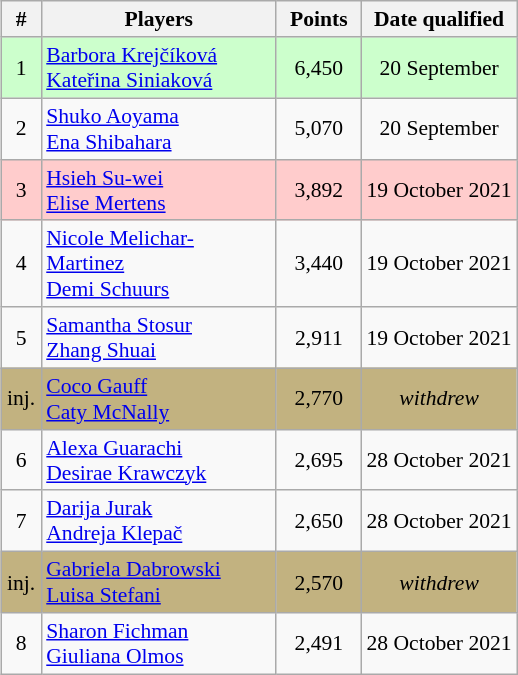<table class="sortable wikitable nowrap" align=right style=text-align:center;font-size:90%>
<tr>
<th width=20>#</th>
<th width=150>Players</th>
<th width=50>Points</th>
<th>Date qualified</th>
</tr>
<tr style="background:#cfc;">
<td>1</td>
<td align=left> <a href='#'>Barbora Krejčíková</a><br> <a href='#'>Kateřina Siniaková</a></td>
<td>6,450</td>
<td>20 September</td>
</tr>
<tr>
<td>2</td>
<td align=left> <a href='#'>Shuko Aoyama</a><br> <a href='#'>Ena Shibahara</a></td>
<td>5,070</td>
<td>20 September</td>
</tr>
<tr style="background:#fcc;">
<td>3</td>
<td align=left> <a href='#'>Hsieh Su-wei</a><br> <a href='#'>Elise Mertens</a></td>
<td>3,892</td>
<td>19 October 2021</td>
</tr>
<tr>
<td>4</td>
<td align=left> <a href='#'>Nicole Melichar-Martinez</a><br> <a href='#'>Demi Schuurs</a></td>
<td>3,440</td>
<td>19 October 2021</td>
</tr>
<tr>
<td>5</td>
<td align=left> <a href='#'>Samantha Stosur</a><br> <a href='#'>Zhang Shuai</a></td>
<td>2,911</td>
<td>19 October 2021</td>
</tr>
<tr bgcolor=c2b280>
<td>inj.</td>
<td align=left> <a href='#'>Coco Gauff</a><br> <a href='#'>Caty McNally</a></td>
<td>2,770</td>
<td><em>withdrew</em></td>
</tr>
<tr>
<td>6</td>
<td align=left> <a href='#'>Alexa Guarachi</a><br> <a href='#'>Desirae Krawczyk</a></td>
<td>2,695</td>
<td>28 October 2021</td>
</tr>
<tr>
<td>7</td>
<td align=left> <a href='#'>Darija Jurak</a><br> <a href='#'>Andreja Klepač</a></td>
<td>2,650</td>
<td>28 October 2021</td>
</tr>
<tr bgcolor=c2b280>
<td>inj.</td>
<td align=left> <a href='#'>Gabriela Dabrowski</a><br> <a href='#'>Luisa Stefani</a></td>
<td>2,570</td>
<td><em>withdrew</em></td>
</tr>
<tr>
<td>8</td>
<td align=left> <a href='#'>Sharon Fichman</a><br> <a href='#'>Giuliana Olmos</a></td>
<td>2,491</td>
<td>28 October 2021</td>
</tr>
</table>
